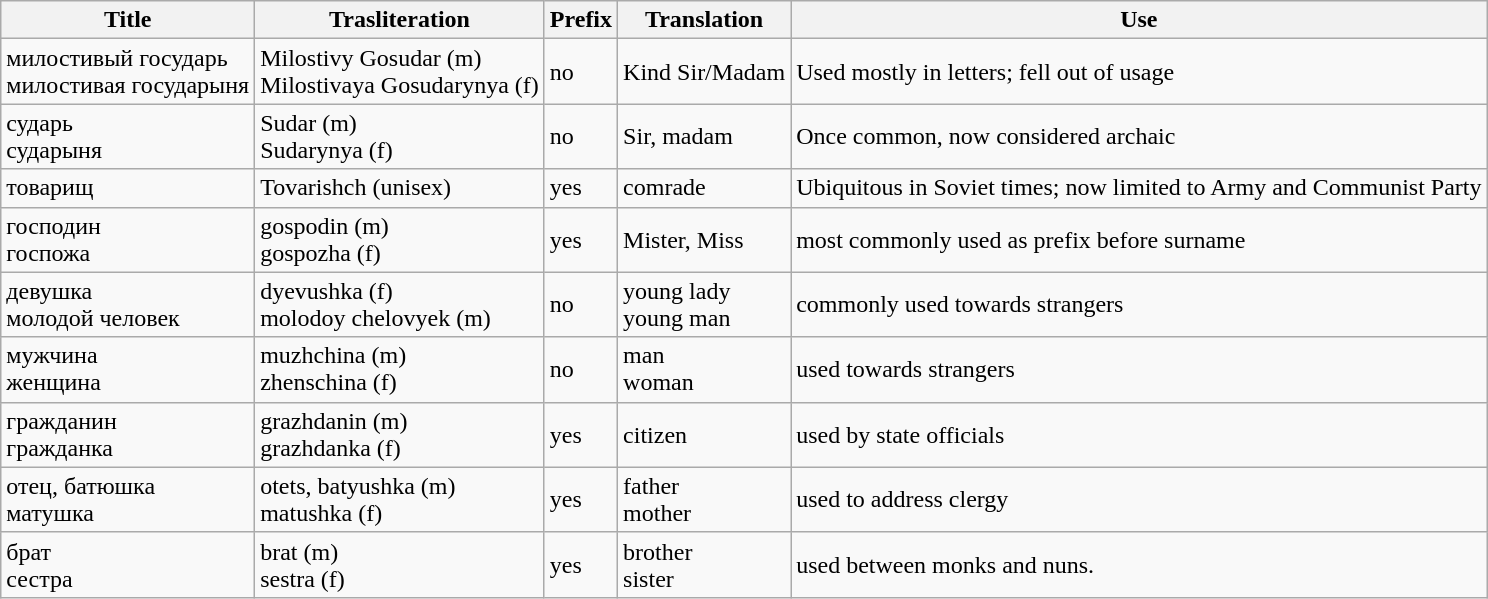<table class="wikitable">
<tr>
<th scope="col">Title</th>
<th scope="col">Trasliteration</th>
<th scope="col">Prefix</th>
<th scope="col">Translation</th>
<th scope="col">Use</th>
</tr>
<tr>
<td>милостивый государь<br>милостивая государыня</td>
<td>Milostivy Gosudar (m)<br>Milostivaya Gosudarynya (f)</td>
<td>no</td>
<td>Kind Sir/Madam</td>
<td>Used mostly in letters; fell out of usage</td>
</tr>
<tr>
<td>сударь<br>сударыня</td>
<td>Sudar (m)<br>Sudarynya (f)</td>
<td>no</td>
<td>Sir, madam</td>
<td>Once common, now considered archaic</td>
</tr>
<tr>
<td>товарищ</td>
<td>Tovarishch (unisex)</td>
<td>yes</td>
<td>comrade</td>
<td>Ubiquitous in Soviet times; now limited to Army and Communist Party</td>
</tr>
<tr>
<td>господин<br>госпожа</td>
<td>gospodin (m)<br>gospozha (f)</td>
<td>yes</td>
<td>Mister, Miss</td>
<td>most commonly used as prefix before surname</td>
</tr>
<tr>
<td>девушка<br>молодой человек</td>
<td>dyevushka (f)<br>molodoy chelovyek (m)</td>
<td>no</td>
<td>young lady<br>young man</td>
<td>commonly used towards strangers</td>
</tr>
<tr>
<td>мужчина<br>женщина</td>
<td>muzhchina (m)<br>zhenschina (f)</td>
<td>no</td>
<td>man<br>woman</td>
<td>used towards strangers</td>
</tr>
<tr>
<td>гражданин<br>гражданка</td>
<td>grazhdanin (m)<br>grazhdanka (f)</td>
<td>yes</td>
<td>citizen</td>
<td>used by state officials</td>
</tr>
<tr>
<td>отец, батюшка<br>матушка</td>
<td>otets, batyushka (m)<br>matushka (f)</td>
<td>yes</td>
<td>father<br>mother</td>
<td>used to address clergy</td>
</tr>
<tr>
<td>брат<br>сестра</td>
<td>brat (m)<br>sestra (f)</td>
<td>yes</td>
<td>brother<br>sister</td>
<td>used between monks and nuns.</td>
</tr>
</table>
